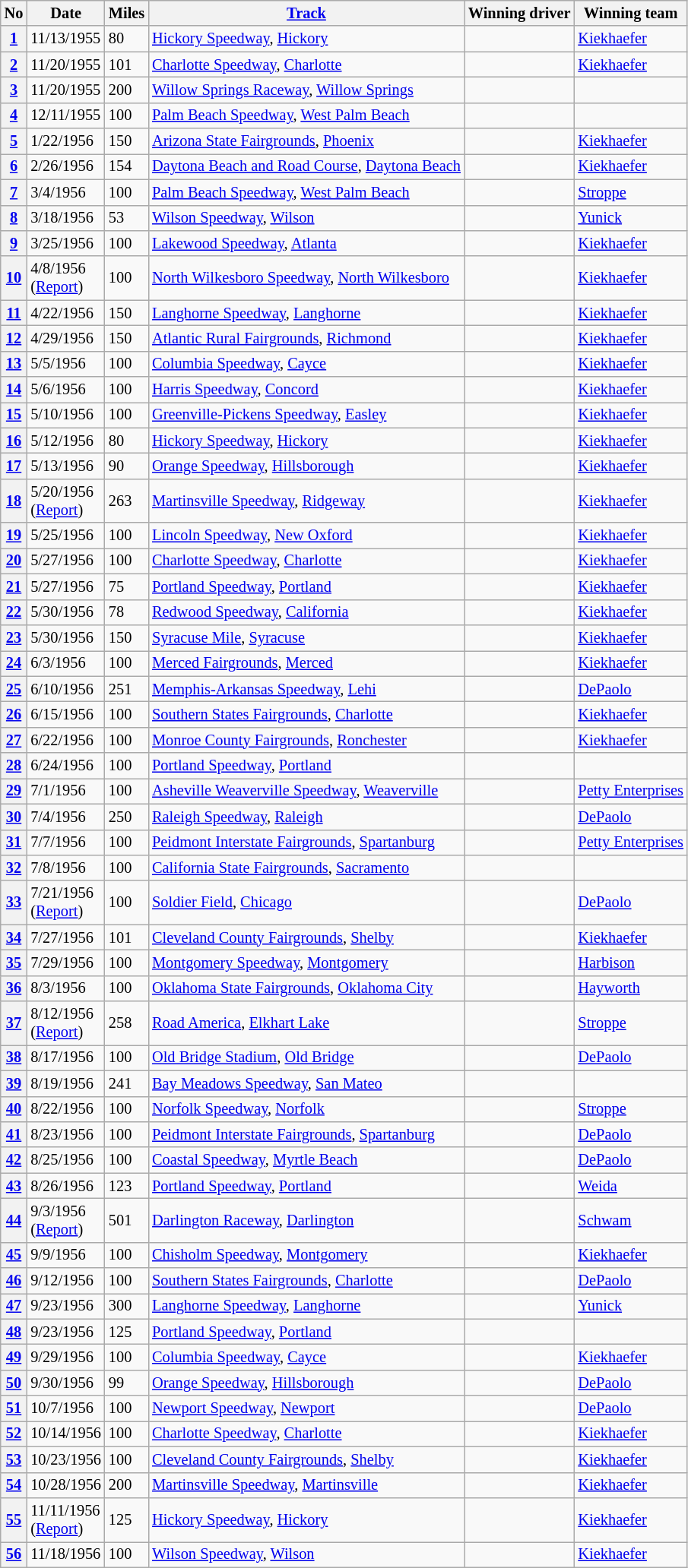<table class="wikitable" style="font-size:85%">
<tr>
<th>No</th>
<th>Date</th>
<th>Miles</th>
<th><a href='#'>Track</a></th>
<th>Winning driver</th>
<th>Winning team</th>
</tr>
<tr>
<th><a href='#'>1</a></th>
<td>11/13/1955</td>
<td>80</td>
<td><a href='#'>Hickory Speedway</a>, <a href='#'>Hickory</a></td>
<td></td>
<td><a href='#'>Kiekhaefer</a></td>
</tr>
<tr>
<th><a href='#'>2</a></th>
<td>11/20/1955</td>
<td>101</td>
<td><a href='#'>Charlotte Speedway</a>, <a href='#'>Charlotte</a></td>
<td></td>
<td><a href='#'>Kiekhaefer</a></td>
</tr>
<tr>
<th><a href='#'>3</a></th>
<td>11/20/1955</td>
<td>200</td>
<td><a href='#'>Willow Springs Raceway</a>, <a href='#'>Willow Springs</a></td>
<td></td>
<td></td>
</tr>
<tr>
<th><a href='#'>4</a></th>
<td>12/11/1955</td>
<td>100</td>
<td><a href='#'>Palm Beach Speedway</a>, <a href='#'>West Palm Beach</a></td>
<td></td>
<td></td>
</tr>
<tr>
<th><a href='#'>5</a></th>
<td>1/22/1956</td>
<td>150</td>
<td><a href='#'>Arizona State Fairgrounds</a>, <a href='#'>Phoenix</a></td>
<td></td>
<td><a href='#'>Kiekhaefer</a></td>
</tr>
<tr>
<th><a href='#'>6</a></th>
<td>2/26/1956</td>
<td>154</td>
<td><a href='#'>Daytona Beach and Road Course</a>, <a href='#'>Daytona Beach</a></td>
<td></td>
<td><a href='#'>Kiekhaefer</a></td>
</tr>
<tr>
<th><a href='#'>7</a></th>
<td>3/4/1956</td>
<td>100</td>
<td><a href='#'>Palm Beach Speedway</a>, <a href='#'>West Palm Beach</a></td>
<td></td>
<td><a href='#'>Stroppe</a></td>
</tr>
<tr>
<th><a href='#'>8</a></th>
<td>3/18/1956</td>
<td>53</td>
<td><a href='#'>Wilson Speedway</a>, <a href='#'>Wilson</a></td>
<td></td>
<td><a href='#'>Yunick</a></td>
</tr>
<tr>
<th><a href='#'>9</a></th>
<td>3/25/1956</td>
<td>100</td>
<td><a href='#'>Lakewood Speedway</a>, <a href='#'>Atlanta</a></td>
<td></td>
<td><a href='#'>Kiekhaefer</a></td>
</tr>
<tr>
<th><a href='#'>10</a></th>
<td>4/8/1956<br>(<a href='#'>Report</a>)</td>
<td>100</td>
<td><a href='#'>North Wilkesboro Speedway</a>, <a href='#'>North Wilkesboro</a></td>
<td></td>
<td><a href='#'>Kiekhaefer</a></td>
</tr>
<tr>
<th><a href='#'>11</a></th>
<td>4/22/1956</td>
<td>150</td>
<td><a href='#'>Langhorne Speedway</a>, <a href='#'>Langhorne</a></td>
<td></td>
<td><a href='#'>Kiekhaefer</a></td>
</tr>
<tr>
<th><a href='#'>12</a></th>
<td>4/29/1956</td>
<td>150</td>
<td><a href='#'>Atlantic Rural Fairgrounds</a>, <a href='#'>Richmond</a></td>
<td></td>
<td><a href='#'>Kiekhaefer</a></td>
</tr>
<tr>
<th><a href='#'>13</a></th>
<td>5/5/1956</td>
<td>100</td>
<td><a href='#'>Columbia Speedway</a>, <a href='#'>Cayce</a></td>
<td></td>
<td><a href='#'>Kiekhaefer</a></td>
</tr>
<tr>
<th><a href='#'>14</a></th>
<td>5/6/1956</td>
<td>100</td>
<td><a href='#'>Harris Speedway</a>, <a href='#'>Concord</a></td>
<td></td>
<td><a href='#'>Kiekhaefer</a></td>
</tr>
<tr>
<th><a href='#'>15</a></th>
<td>5/10/1956</td>
<td>100</td>
<td><a href='#'>Greenville-Pickens Speedway</a>, <a href='#'>Easley</a></td>
<td></td>
<td><a href='#'>Kiekhaefer</a></td>
</tr>
<tr>
<th><a href='#'>16</a></th>
<td>5/12/1956</td>
<td>80</td>
<td><a href='#'>Hickory Speedway</a>, <a href='#'>Hickory</a></td>
<td></td>
<td><a href='#'>Kiekhaefer</a></td>
</tr>
<tr>
<th><a href='#'>17</a></th>
<td>5/13/1956</td>
<td>90</td>
<td><a href='#'>Orange Speedway</a>, <a href='#'>Hillsborough</a></td>
<td></td>
<td><a href='#'>Kiekhaefer</a></td>
</tr>
<tr>
<th><a href='#'>18</a></th>
<td>5/20/1956<br>(<a href='#'>Report</a>)</td>
<td>263</td>
<td><a href='#'>Martinsville Speedway</a>, <a href='#'>Ridgeway</a></td>
<td></td>
<td><a href='#'>Kiekhaefer</a></td>
</tr>
<tr>
<th><a href='#'>19</a></th>
<td>5/25/1956</td>
<td>100</td>
<td><a href='#'>Lincoln Speedway</a>, <a href='#'>New Oxford</a></td>
<td></td>
<td><a href='#'>Kiekhaefer</a></td>
</tr>
<tr>
<th><a href='#'>20</a></th>
<td>5/27/1956</td>
<td>100</td>
<td><a href='#'>Charlotte Speedway</a>, <a href='#'>Charlotte</a></td>
<td></td>
<td><a href='#'>Kiekhaefer</a></td>
</tr>
<tr>
<th><a href='#'>21</a></th>
<td>5/27/1956</td>
<td>75</td>
<td><a href='#'>Portland Speedway</a>, <a href='#'>Portland</a></td>
<td></td>
<td><a href='#'>Kiekhaefer</a></td>
</tr>
<tr>
<th><a href='#'>22</a></th>
<td>5/30/1956</td>
<td>78</td>
<td><a href='#'>Redwood Speedway</a>, <a href='#'>California</a></td>
<td></td>
<td><a href='#'>Kiekhaefer</a></td>
</tr>
<tr>
<th><a href='#'>23</a></th>
<td>5/30/1956</td>
<td>150</td>
<td><a href='#'>Syracuse Mile</a>, <a href='#'>Syracuse</a></td>
<td></td>
<td><a href='#'>Kiekhaefer</a></td>
</tr>
<tr>
<th><a href='#'>24</a></th>
<td>6/3/1956</td>
<td>100</td>
<td><a href='#'>Merced Fairgrounds</a>, <a href='#'>Merced</a></td>
<td></td>
<td><a href='#'>Kiekhaefer</a></td>
</tr>
<tr>
<th><a href='#'>25</a></th>
<td>6/10/1956</td>
<td>251</td>
<td><a href='#'>Memphis-Arkansas Speedway</a>, <a href='#'>Lehi</a></td>
<td></td>
<td><a href='#'>DePaolo</a></td>
</tr>
<tr>
<th><a href='#'>26</a></th>
<td>6/15/1956</td>
<td>100</td>
<td><a href='#'>Southern States Fairgrounds</a>, <a href='#'>Charlotte</a></td>
<td></td>
<td><a href='#'>Kiekhaefer</a></td>
</tr>
<tr>
<th><a href='#'>27</a></th>
<td>6/22/1956</td>
<td>100</td>
<td><a href='#'>Monroe County Fairgrounds</a>, <a href='#'>Ronchester</a></td>
<td></td>
<td><a href='#'>Kiekhaefer</a></td>
</tr>
<tr>
<th><a href='#'>28</a></th>
<td>6/24/1956</td>
<td>100</td>
<td><a href='#'>Portland Speedway</a>, <a href='#'>Portland</a></td>
<td></td>
<td></td>
</tr>
<tr>
<th><a href='#'>29</a></th>
<td>7/1/1956</td>
<td>100</td>
<td><a href='#'>Asheville Weaverville Speedway</a>, <a href='#'>Weaverville</a></td>
<td></td>
<td><a href='#'>Petty Enterprises</a></td>
</tr>
<tr>
<th><a href='#'>30</a></th>
<td>7/4/1956</td>
<td>250</td>
<td><a href='#'>Raleigh Speedway</a>, <a href='#'>Raleigh</a></td>
<td></td>
<td><a href='#'>DePaolo</a></td>
</tr>
<tr>
<th><a href='#'>31</a></th>
<td>7/7/1956</td>
<td>100</td>
<td><a href='#'>Peidmont Interstate Fairgrounds</a>, <a href='#'>Spartanburg</a></td>
<td></td>
<td><a href='#'>Petty Enterprises</a></td>
</tr>
<tr>
<th><a href='#'>32</a></th>
<td>7/8/1956</td>
<td>100</td>
<td><a href='#'>California State Fairgrounds</a>, <a href='#'>Sacramento</a></td>
<td></td>
<td></td>
</tr>
<tr>
<th><a href='#'>33</a></th>
<td>7/21/1956<br>(<a href='#'>Report</a>)</td>
<td>100</td>
<td><a href='#'>Soldier Field</a>, <a href='#'>Chicago</a></td>
<td></td>
<td><a href='#'>DePaolo</a></td>
</tr>
<tr>
<th><a href='#'>34</a></th>
<td>7/27/1956</td>
<td>101</td>
<td><a href='#'>Cleveland County Fairgrounds</a>, <a href='#'>Shelby</a></td>
<td></td>
<td><a href='#'>Kiekhaefer</a></td>
</tr>
<tr>
<th><a href='#'>35</a></th>
<td>7/29/1956</td>
<td>100</td>
<td><a href='#'>Montgomery Speedway</a>, <a href='#'>Montgomery</a></td>
<td></td>
<td><a href='#'>Harbison</a></td>
</tr>
<tr>
<th><a href='#'>36</a></th>
<td>8/3/1956</td>
<td>100</td>
<td><a href='#'>Oklahoma State Fairgrounds</a>, <a href='#'>Oklahoma City</a></td>
<td></td>
<td><a href='#'>Hayworth</a></td>
</tr>
<tr>
<th><a href='#'>37</a></th>
<td>8/12/1956<br>(<a href='#'>Report</a>)</td>
<td>258</td>
<td><a href='#'>Road America</a>, <a href='#'>Elkhart Lake</a></td>
<td></td>
<td><a href='#'>Stroppe</a></td>
</tr>
<tr>
<th><a href='#'>38</a></th>
<td>8/17/1956</td>
<td>100</td>
<td><a href='#'>Old Bridge Stadium</a>, <a href='#'>Old Bridge</a></td>
<td></td>
<td><a href='#'>DePaolo</a></td>
</tr>
<tr>
<th><a href='#'>39</a></th>
<td>8/19/1956</td>
<td>241</td>
<td><a href='#'>Bay Meadows Speedway</a>, <a href='#'>San Mateo</a></td>
<td></td>
<td></td>
</tr>
<tr>
<th><a href='#'>40</a></th>
<td>8/22/1956</td>
<td>100</td>
<td><a href='#'>Norfolk Speedway</a>, <a href='#'>Norfolk</a></td>
<td></td>
<td><a href='#'>Stroppe</a></td>
</tr>
<tr>
<th><a href='#'>41</a></th>
<td>8/23/1956</td>
<td>100</td>
<td><a href='#'>Peidmont Interstate Fairgrounds</a>, <a href='#'>Spartanburg</a></td>
<td></td>
<td><a href='#'>DePaolo</a></td>
</tr>
<tr>
<th><a href='#'>42</a></th>
<td>8/25/1956</td>
<td>100</td>
<td><a href='#'>Coastal Speedway</a>, <a href='#'>Myrtle Beach</a></td>
<td></td>
<td><a href='#'>DePaolo</a></td>
</tr>
<tr>
<th><a href='#'>43</a></th>
<td>8/26/1956</td>
<td>123</td>
<td><a href='#'>Portland Speedway</a>, <a href='#'>Portland</a></td>
<td></td>
<td><a href='#'>Weida</a></td>
</tr>
<tr>
<th><a href='#'>44</a></th>
<td>9/3/1956<br>(<a href='#'>Report</a>)</td>
<td>501</td>
<td><a href='#'>Darlington Raceway</a>, <a href='#'>Darlington</a></td>
<td></td>
<td><a href='#'>Schwam</a></td>
</tr>
<tr>
<th><a href='#'>45</a></th>
<td>9/9/1956</td>
<td>100</td>
<td><a href='#'>Chisholm Speedway</a>, <a href='#'>Montgomery</a></td>
<td></td>
<td><a href='#'>Kiekhaefer</a></td>
</tr>
<tr>
<th><a href='#'>46</a></th>
<td>9/12/1956</td>
<td>100</td>
<td><a href='#'>Southern States Fairgrounds</a>, <a href='#'>Charlotte</a></td>
<td></td>
<td><a href='#'>DePaolo</a></td>
</tr>
<tr>
<th><a href='#'>47</a></th>
<td>9/23/1956</td>
<td>300</td>
<td><a href='#'>Langhorne Speedway</a>, <a href='#'>Langhorne</a></td>
<td></td>
<td><a href='#'>Yunick</a></td>
</tr>
<tr>
<th><a href='#'>48</a></th>
<td>9/23/1956</td>
<td>125</td>
<td><a href='#'>Portland Speedway</a>, <a href='#'>Portland</a></td>
<td></td>
<td></td>
</tr>
<tr>
<th><a href='#'>49</a></th>
<td>9/29/1956</td>
<td>100</td>
<td><a href='#'>Columbia Speedway</a>, <a href='#'>Cayce</a></td>
<td></td>
<td><a href='#'>Kiekhaefer</a></td>
</tr>
<tr>
<th><a href='#'>50</a></th>
<td>9/30/1956</td>
<td>99</td>
<td><a href='#'>Orange Speedway</a>, <a href='#'>Hillsborough</a></td>
<td></td>
<td><a href='#'>DePaolo</a></td>
</tr>
<tr>
<th><a href='#'>51</a></th>
<td>10/7/1956</td>
<td>100</td>
<td><a href='#'>Newport Speedway</a>, <a href='#'>Newport</a></td>
<td></td>
<td><a href='#'>DePaolo</a></td>
</tr>
<tr>
<th><a href='#'>52</a></th>
<td>10/14/1956</td>
<td>100</td>
<td><a href='#'>Charlotte Speedway</a>, <a href='#'>Charlotte</a></td>
<td></td>
<td><a href='#'>Kiekhaefer</a></td>
</tr>
<tr>
<th><a href='#'>53</a></th>
<td>10/23/1956</td>
<td>100</td>
<td><a href='#'>Cleveland County Fairgrounds</a>, <a href='#'>Shelby</a></td>
<td></td>
<td><a href='#'>Kiekhaefer</a></td>
</tr>
<tr>
<th><a href='#'>54</a></th>
<td>10/28/1956</td>
<td>200</td>
<td><a href='#'>Martinsville Speedway</a>, <a href='#'>Martinsville</a></td>
<td></td>
<td><a href='#'>Kiekhaefer</a></td>
</tr>
<tr>
<th><a href='#'>55</a></th>
<td>11/11/1956<br>(<a href='#'>Report</a>)</td>
<td>125</td>
<td><a href='#'>Hickory Speedway</a>, <a href='#'>Hickory</a></td>
<td></td>
<td><a href='#'>Kiekhaefer</a></td>
</tr>
<tr>
<th><a href='#'>56</a></th>
<td>11/18/1956</td>
<td>100</td>
<td><a href='#'>Wilson Speedway</a>, <a href='#'>Wilson</a></td>
<td></td>
<td><a href='#'>Kiekhaefer</a></td>
</tr>
</table>
